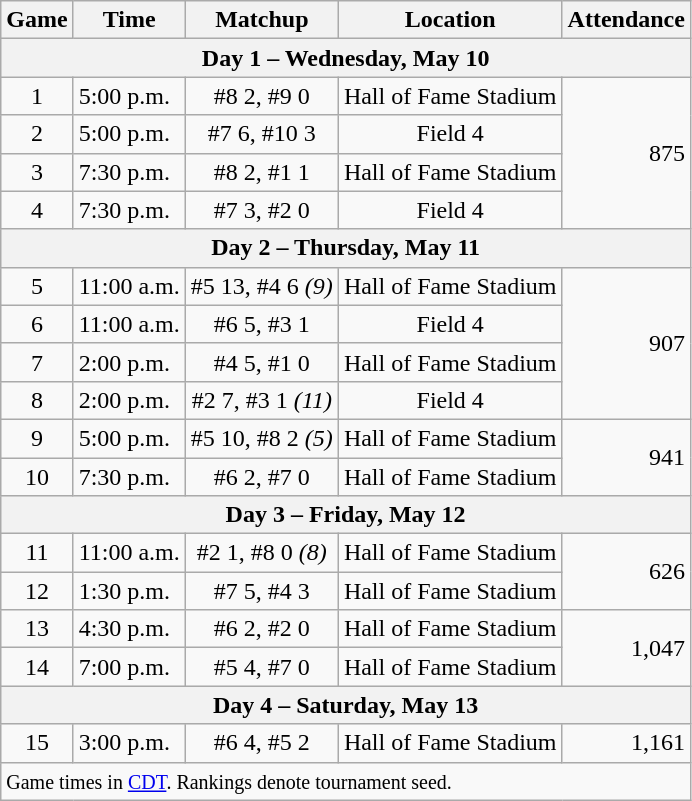<table class="wikitable">
<tr>
<th>Game</th>
<th>Time</th>
<th>Matchup</th>
<th>Location</th>
<th>Attendance</th>
</tr>
<tr>
<th colspan=5>Day 1 – Wednesday, May 10</th>
</tr>
<tr>
<td style="text-align:center;">1</td>
<td>5:00 p.m.</td>
<td style="text-align:center;">#8 <strong></strong> 2, #9  0</td>
<td style="text-align:center;">Hall of Fame Stadium</td>
<td rowspan =4 style="text-align:right;">875</td>
</tr>
<tr>
<td style="text-align:center;">2</td>
<td>5:00 p.m.</td>
<td style="text-align:center;">#7 <strong></strong> 6, #10  3</td>
<td style="text-align:center;">Field 4</td>
</tr>
<tr>
<td style="text-align:center;">3</td>
<td>7:30 p.m.</td>
<td style="text-align:center;">#8 <strong></strong> 2, #1  1</td>
<td style="text-align:center;">Hall of Fame Stadium</td>
</tr>
<tr>
<td style="text-align:center;">4</td>
<td>7:30 p.m.</td>
<td style="text-align:center;">#7 <strong></strong> 3, #2  0</td>
<td style="text-align:center;">Field 4</td>
</tr>
<tr>
<th colspan=5>Day 2 – Thursday, May 11</th>
</tr>
<tr>
<td style="text-align:center;">5</td>
<td>11:00 a.m.</td>
<td style="text-align:center;">#5 <strong></strong> 13, #4  6 <em>(9)</em></td>
<td style="text-align:center;">Hall of Fame Stadium</td>
<td rowspan =4 style="text-align:right;">907</td>
</tr>
<tr>
<td style="text-align:center;">6</td>
<td>11:00 a.m.</td>
<td style="text-align:center;">#6 <strong></strong> 5, #3  1</td>
<td style="text-align:center;">Field 4</td>
</tr>
<tr>
<td style="text-align:center;">7</td>
<td>2:00 p.m.</td>
<td style="text-align:center;">#4 <strong></strong> 5, #1  0</td>
<td style="text-align:center;">Hall of Fame Stadium</td>
</tr>
<tr>
<td style="text-align:center;">8</td>
<td>2:00 p.m.</td>
<td style="text-align:center;">#2 <strong></strong> 7, #3  1 <em>(11)</em></td>
<td style="text-align:center;">Field 4</td>
</tr>
<tr>
<td style="text-align:center;">9</td>
<td>5:00 p.m.</td>
<td style="text-align:center;">#5 <strong></strong> 10, #8  2 <em>(5)</em></td>
<td style="text-align:center;">Hall of Fame Stadium</td>
<td rowspan =2 style="text-align:right;">941</td>
</tr>
<tr>
<td style="text-align:center;">10</td>
<td>7:30 p.m.</td>
<td style="text-align:center;">#6 <strong></strong> 2, #7  0</td>
<td style="text-align:center;">Hall of Fame Stadium</td>
</tr>
<tr>
<th colspan=5>Day 3 – Friday, May 12</th>
</tr>
<tr>
<td style="text-align:center;">11</td>
<td>11:00 a.m.</td>
<td style="text-align:center;">#2 <strong></strong> 1, #8  0 <em>(8)</em></td>
<td style="text-align:center;">Hall of Fame Stadium</td>
<td rowspan =2 style="text-align:right;">626</td>
</tr>
<tr>
<td style="text-align:center;">12</td>
<td>1:30 p.m.</td>
<td style="text-align:center;">#7 <strong></strong> 5, #4  3</td>
<td style="text-align:center;">Hall of Fame Stadium</td>
</tr>
<tr>
<td style="text-align:center;">13</td>
<td>4:30 p.m.</td>
<td style="text-align:center;">#6 <strong></strong> 2, #2  0</td>
<td style="text-align:center;">Hall of Fame Stadium</td>
<td rowspan =2 style="text-align:right;">1,047</td>
</tr>
<tr>
<td style="text-align:center;">14</td>
<td>7:00 p.m.</td>
<td style="text-align:center;">#5 <strong></strong> 4, #7  0</td>
<td style="text-align:center;">Hall of Fame Stadium</td>
</tr>
<tr>
<th colspan=5>Day 4 – Saturday, May 13</th>
</tr>
<tr>
<td style="text-align:center;">15</td>
<td>3:00 p.m.</td>
<td style="text-align:center;">#6 <strong></strong> 4, #5  2</td>
<td style="text-align:center;">Hall of Fame Stadium</td>
<td style="text-align:right;">1,161</td>
</tr>
<tr>
<td colspan=5><small>Game times in <a href='#'>CDT</a>. Rankings denote tournament seed.</small></td>
</tr>
</table>
